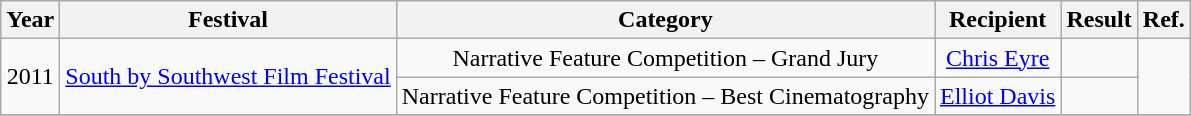<table class="wikitable plainrowheaders" style="text-align:center;">
<tr>
<th>Year</th>
<th>Festival</th>
<th>Category</th>
<th>Recipient</th>
<th>Result</th>
<th>Ref.</th>
</tr>
<tr>
<td rowspan="2">2011</td>
<td rowspan="2"><a href='#'>South by Southwest Film Festival</a></td>
<td>Narrative Feature Competition – Grand Jury</td>
<td><a href='#'>Chris Eyre</a></td>
<td></td>
<td rowspan="2"></td>
</tr>
<tr>
<td>Narrative Feature Competition – Best Cinematography</td>
<td><a href='#'>Elliot Davis</a></td>
<td></td>
</tr>
<tr>
</tr>
</table>
